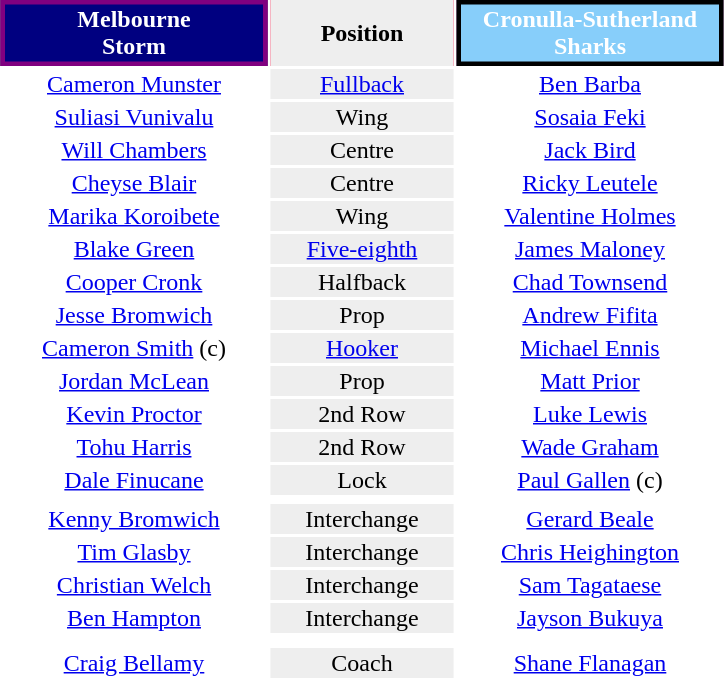<table style="margin: 1em auto 1em auto">
<tr style="background:#f03;">
<th align="centre" style="width:170px; border:3px solid purple; background:navy; color: white">Melbourne<br>Storm</th>
<th style="width:120px; text-align:center; background:#eee; color:black;">Position</th>
<th align="centre" style="width:170px; border:solid black; background:lightskyblue; color:white">Cronulla-Sutherland Sharks</th>
</tr>
<tr style="text-align:center;">
<td><a href='#'>Cameron Munster</a></td>
<td style="text-align:center; background:#eee;"><a href='#'>Fullback</a></td>
<td><a href='#'>Ben Barba</a></td>
</tr>
<tr style="text-align:center;">
<td><a href='#'>Suliasi Vunivalu</a></td>
<td style="background:#eee;">Wing</td>
<td><a href='#'>Sosaia Feki</a></td>
</tr>
<tr style="text-align:center;">
<td><a href='#'>Will Chambers</a></td>
<td style="text-align:center; background:#eee;">Centre</td>
<td><a href='#'>Jack Bird</a></td>
</tr>
<tr style="text-align:center;">
<td><a href='#'>Cheyse Blair</a></td>
<td style="background:#eee;">Centre</td>
<td><a href='#'>Ricky Leutele</a></td>
</tr>
<tr style="text-align:center;">
<td><a href='#'>Marika Koroibete</a></td>
<td style="text-align:center; background:#eee;">Wing</td>
<td><a href='#'>Valentine Holmes</a></td>
</tr>
<tr style="text-align:center;">
<td><a href='#'>Blake Green</a></td>
<td style="background:#eee;"><a href='#'>Five-eighth</a></td>
<td><a href='#'>James Maloney</a></td>
</tr>
<tr style="text-align:center;">
<td><a href='#'>Cooper Cronk</a></td>
<td style="background:#eee;">Halfback</td>
<td><a href='#'>Chad Townsend</a></td>
</tr>
<tr style="text-align:center;">
<td><a href='#'>Jesse Bromwich</a></td>
<td style="background:#eee;">Prop</td>
<td><a href='#'>Andrew Fifita</a></td>
</tr>
<tr style="text-align:center;">
<td><a href='#'>Cameron Smith</a> (c)</td>
<td style="background:#eee;"><a href='#'>Hooker</a></td>
<td><a href='#'>Michael Ennis</a></td>
</tr>
<tr style="text-align:center;">
<td><a href='#'>Jordan McLean</a></td>
<td style="background:#eee;">Prop</td>
<td><a href='#'>Matt Prior</a></td>
</tr>
<tr style="text-align:center;">
<td><a href='#'>Kevin Proctor</a></td>
<td style="background:#eee;">2nd Row</td>
<td><a href='#'>Luke Lewis</a></td>
</tr>
<tr style="text-align:center;">
<td><a href='#'>Tohu Harris</a></td>
<td style="background:#eee;">2nd Row</td>
<td><a href='#'>Wade Graham</a></td>
</tr>
<tr style="text-align:center;">
<td><a href='#'>Dale Finucane</a></td>
<td style="background:#eee;">Lock</td>
<td><a href='#'>Paul Gallen</a> (c)</td>
</tr>
<tr>
<td></td>
<td></td>
</tr>
<tr style="text-align:center;">
<td><a href='#'>Kenny Bromwich</a></td>
<td style="background:#eee;">Interchange</td>
<td><a href='#'>Gerard Beale</a></td>
</tr>
<tr style="text-align:center;">
<td><a href='#'>Tim Glasby</a></td>
<td style="background:#eee;">Interchange</td>
<td><a href='#'>Chris Heighington</a></td>
</tr>
<tr style="text-align:center;">
<td><a href='#'>Christian Welch</a></td>
<td style="background:#eee;">Interchange</td>
<td><a href='#'>Sam Tagataese</a></td>
</tr>
<tr style="text-align:center;">
<td><a href='#'>Ben Hampton</a></td>
<td style="background:#eee;">Interchange</td>
<td><a href='#'>Jayson Bukuya</a></td>
</tr>
<tr>
<td></td>
</tr>
<tr>
<td></td>
</tr>
<tr style="text-align:center;">
<td><a href='#'>Craig Bellamy</a></td>
<td style="background:#eee;">Coach</td>
<td><a href='#'>Shane Flanagan</a></td>
</tr>
</table>
